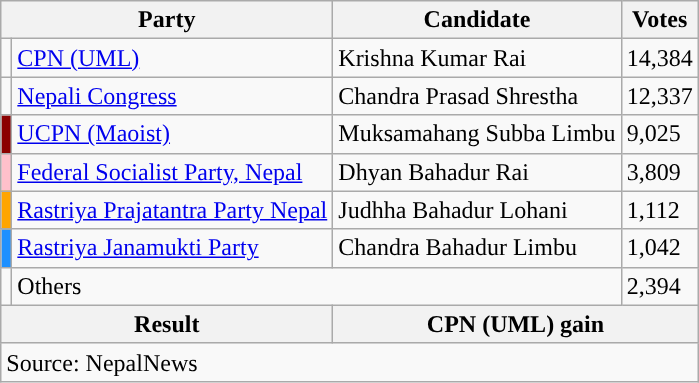<table class="wikitable">
<tr>
<th colspan="2">Party</th>
<th>Candidate</th>
<th>Votes</th>
</tr>
<tr>
<td style="background-color:"></td>
<td><a href='#'>CPN (UML)</a></td>
<td>Krishna Kumar Rai</td>
<td>14,384</td>
</tr>
<tr>
<td style="background-color:"></td>
<td><a href='#'>Nepali Congress</a></td>
<td>Chandra Prasad Shrestha</td>
<td>12,337</td>
</tr>
<tr>
<td style="background-color:darkred"></td>
<td><a href='#'>UCPN (Maoist)</a></td>
<td>Muksamahang Subba Limbu</td>
<td>9,025</td>
</tr>
<tr>
<td style="background-color:pink"></td>
<td><a href='#'>Federal Socialist Party, Nepal</a></td>
<td>Dhyan Bahadur Rai</td>
<td>3,809</td>
</tr>
<tr>
<td style="background-color:orange"></td>
<td><a href='#'>Rastriya Prajatantra Party Nepal</a></td>
<td>Judhha Bahadur Lohani</td>
<td>1,112</td>
</tr>
<tr>
<td style="background-color:dodgerblue"></td>
<td><a href='#'>Rastriya Janamukti Party</a></td>
<td>Chandra Bahadur Limbu</td>
<td>1,042</td>
</tr>
<tr>
<td></td>
<td colspan="2">Others</td>
<td>2,394</td>
</tr>
<tr>
<th colspan="2">Result</th>
<th colspan="2">CPN (UML) gain</th>
</tr>
<tr>
<td colspan="4">Source: NepalNews</td>
</tr>
</table>
